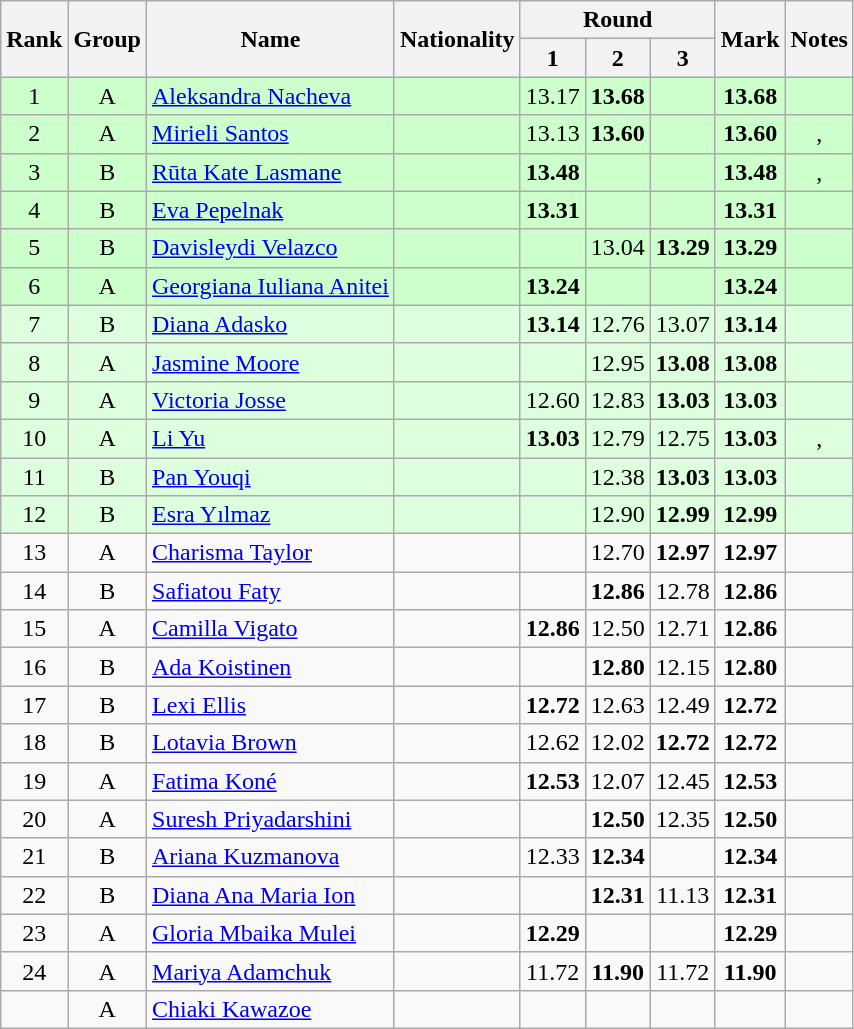<table class="wikitable sortable" style="text-align:center">
<tr>
<th rowspan=2>Rank</th>
<th rowspan=2>Group</th>
<th rowspan=2>Name</th>
<th rowspan=2>Nationality</th>
<th colspan=3>Round</th>
<th rowspan=2>Mark</th>
<th rowspan=2>Notes</th>
</tr>
<tr>
<th>1</th>
<th>2</th>
<th>3</th>
</tr>
<tr bgcolor="ccffcc">
<td>1</td>
<td>A</td>
<td align="left"><a href='#'>Aleksandra Nacheva</a></td>
<td align="left"></td>
<td>13.17</td>
<td><strong>13.68</strong></td>
<td></td>
<td><strong>13.68</strong></td>
<td></td>
</tr>
<tr bgcolor="ccffcc">
<td>2</td>
<td>A</td>
<td align=left><a href='#'>Mirieli Santos</a></td>
<td align="left"></td>
<td>13.13</td>
<td><strong>13.60</strong></td>
<td></td>
<td><strong>13.60</strong></td>
<td>, </td>
</tr>
<tr bgcolor="ccffcc">
<td>3</td>
<td>B</td>
<td align="left"><a href='#'>Rūta Kate Lasmane</a></td>
<td align="left"></td>
<td><strong>13.48</strong></td>
<td></td>
<td></td>
<td><strong>13.48</strong></td>
<td>, </td>
</tr>
<tr bgcolor="ccffcc">
<td>4</td>
<td>B</td>
<td align="left"><a href='#'>Eva Pepelnak</a></td>
<td align="left"></td>
<td><strong>13.31</strong></td>
<td></td>
<td></td>
<td><strong>13.31</strong></td>
<td></td>
</tr>
<tr bgcolor="ccffcc">
<td>5</td>
<td>B</td>
<td align="left"><a href='#'>Davisleydi Velazco</a></td>
<td align="left"></td>
<td></td>
<td>13.04</td>
<td><strong>13.29</strong></td>
<td><strong>13.29</strong></td>
<td></td>
</tr>
<tr bgcolor="ccffcc">
<td>6</td>
<td>A</td>
<td align="left"><a href='#'>Georgiana Iuliana Anitei</a></td>
<td align="left"></td>
<td><strong>13.24</strong></td>
<td></td>
<td></td>
<td><strong>13.24</strong></td>
<td></td>
</tr>
<tr bgcolor="ddffdd">
<td>7</td>
<td>B</td>
<td align="left"><a href='#'>Diana Adasko</a></td>
<td align="left"></td>
<td><strong>13.14</strong></td>
<td>12.76</td>
<td>13.07</td>
<td><strong>13.14</strong></td>
<td></td>
</tr>
<tr bgcolor="ddffdd">
<td>8</td>
<td>A</td>
<td align="left"><a href='#'>Jasmine Moore</a></td>
<td align="left"></td>
<td></td>
<td>12.95</td>
<td><strong>13.08</strong></td>
<td><strong>13.08</strong></td>
<td></td>
</tr>
<tr bgcolor="ddffdd">
<td>9</td>
<td>A</td>
<td align="left"><a href='#'>Victoria Josse</a></td>
<td align="left"></td>
<td>12.60</td>
<td>12.83</td>
<td><strong>13.03</strong></td>
<td><strong>13.03</strong></td>
<td></td>
</tr>
<tr bgcolor="ddffdd">
<td>10</td>
<td>A</td>
<td align="left"><a href='#'>Li Yu</a></td>
<td align="left"></td>
<td><strong>13.03</strong></td>
<td>12.79</td>
<td>12.75</td>
<td><strong>13.03</strong></td>
<td>, </td>
</tr>
<tr bgcolor="ddffdd">
<td>11</td>
<td>B</td>
<td align="left"><a href='#'>Pan Youqi</a></td>
<td align="left"></td>
<td></td>
<td>12.38</td>
<td><strong>13.03</strong></td>
<td><strong>13.03</strong></td>
<td></td>
</tr>
<tr bgcolor="ddffdd">
<td>12</td>
<td>B</td>
<td align="left"><a href='#'>Esra Yılmaz</a></td>
<td align="left"></td>
<td></td>
<td>12.90</td>
<td><strong>12.99</strong></td>
<td><strong>12.99</strong></td>
<td></td>
</tr>
<tr>
<td>13</td>
<td>A</td>
<td align="left"><a href='#'>Charisma Taylor</a></td>
<td align="left"></td>
<td></td>
<td>12.70</td>
<td><strong>12.97</strong></td>
<td><strong>12.97</strong></td>
<td></td>
</tr>
<tr>
<td>14</td>
<td>B</td>
<td align="left"><a href='#'>Safiatou Faty</a></td>
<td align="left"></td>
<td></td>
<td><strong>12.86</strong></td>
<td>12.78</td>
<td><strong>12.86</strong></td>
<td></td>
</tr>
<tr>
<td>15</td>
<td>A</td>
<td align="left"><a href='#'>Camilla Vigato</a></td>
<td align="left"></td>
<td><strong>12.86</strong></td>
<td>12.50</td>
<td>12.71</td>
<td><strong>12.86</strong></td>
<td></td>
</tr>
<tr>
<td>16</td>
<td>B</td>
<td align="left"><a href='#'>Ada Koistinen</a></td>
<td align="left"></td>
<td></td>
<td><strong>12.80</strong></td>
<td>12.15</td>
<td><strong>12.80</strong></td>
<td></td>
</tr>
<tr>
<td>17</td>
<td>B</td>
<td align="left"><a href='#'>Lexi Ellis</a></td>
<td align="left"></td>
<td><strong>12.72</strong></td>
<td>12.63</td>
<td>12.49</td>
<td><strong>12.72</strong></td>
<td></td>
</tr>
<tr>
<td>18</td>
<td>B</td>
<td align="left"><a href='#'>Lotavia Brown</a></td>
<td align="left"></td>
<td>12.62</td>
<td>12.02</td>
<td><strong>12.72</strong></td>
<td><strong>12.72</strong></td>
<td></td>
</tr>
<tr>
<td>19</td>
<td>A</td>
<td align="left"><a href='#'>Fatima Koné</a></td>
<td align="left"></td>
<td><strong>12.53</strong></td>
<td>12.07</td>
<td>12.45</td>
<td><strong>12.53</strong></td>
<td></td>
</tr>
<tr>
<td>20</td>
<td>A</td>
<td align="left"><a href='#'>Suresh Priyadarshini</a></td>
<td align="left"></td>
<td></td>
<td><strong>12.50</strong></td>
<td>12.35</td>
<td><strong>12.50</strong></td>
<td></td>
</tr>
<tr>
<td>21</td>
<td>B</td>
<td align="left"><a href='#'>Ariana Kuzmanova</a></td>
<td align="left"></td>
<td>12.33</td>
<td><strong>12.34</strong></td>
<td></td>
<td><strong>12.34</strong></td>
<td></td>
</tr>
<tr>
<td>22</td>
<td>B</td>
<td align="left"><a href='#'>Diana Ana Maria Ion</a></td>
<td align="left"></td>
<td></td>
<td><strong>12.31</strong></td>
<td>11.13</td>
<td><strong>12.31</strong></td>
<td></td>
</tr>
<tr>
<td>23</td>
<td>A</td>
<td align="left"><a href='#'>Gloria Mbaika Mulei</a></td>
<td align="left"></td>
<td><strong>12.29</strong></td>
<td></td>
<td></td>
<td><strong>12.29</strong></td>
<td></td>
</tr>
<tr>
<td>24</td>
<td>A</td>
<td align="left"><a href='#'>Mariya Adamchuk</a></td>
<td align="left"></td>
<td>11.72</td>
<td><strong>11.90</strong></td>
<td>11.72</td>
<td><strong>11.90</strong></td>
<td></td>
</tr>
<tr>
<td></td>
<td>A</td>
<td align="left"><a href='#'>Chiaki Kawazoe</a></td>
<td align="left"></td>
<td></td>
<td></td>
<td></td>
<td></td>
<td></td>
</tr>
</table>
